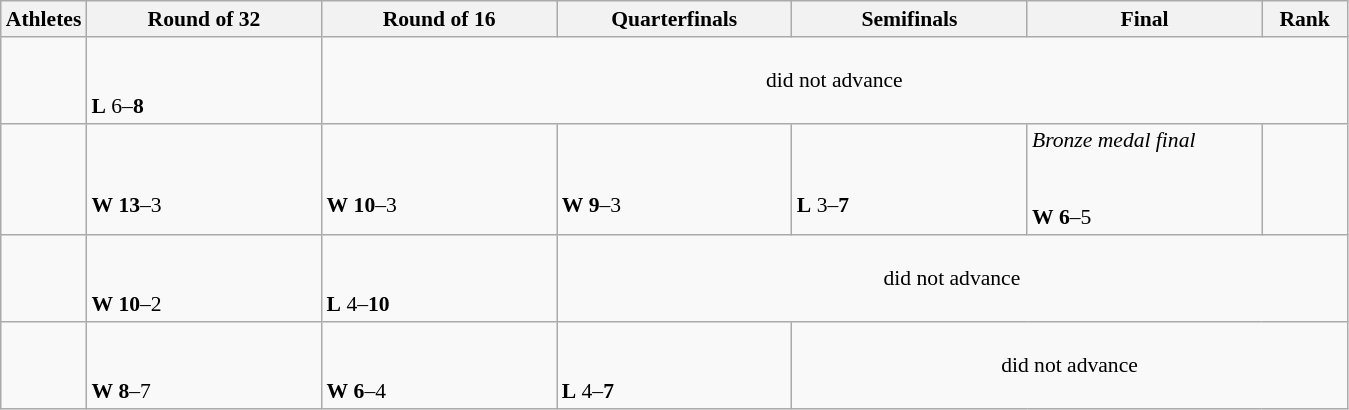<table class="wikitable" style="text-align:left; font-size:90%">
<tr>
<th>Athletes</th>
<th width=150>Round of 32</th>
<th width=150>Round of 16</th>
<th width=150>Quarterfinals</th>
<th width=150>Semifinals</th>
<th width=150>Final</th>
<th width=50>Rank</th>
</tr>
<tr>
<td><br></td>
<td><br><br><strong>L</strong> 6–<strong>8</strong></td>
<td align=center colspan=5>did not advance</td>
</tr>
<tr>
<td><strong><br></strong></td>
<td><br><br><strong>W</strong> <strong>13</strong>–3</td>
<td><br><br><strong>W</strong> <strong>10</strong>–3</td>
<td><br><br><strong>W</strong> <strong>9</strong>–3</td>
<td><br><br><strong>L</strong> 3–<strong>7</strong></td>
<td><em>Bronze medal final</em><br><br><br><strong>W</strong> <strong>6</strong>–5</td>
<td align=center></td>
</tr>
<tr>
<td><br></td>
<td><br><br><strong>W</strong> <strong>10</strong>–2</td>
<td><br><br><strong>L</strong> 4–<strong>10</strong></td>
<td align=center colspan=4>did not advance</td>
</tr>
<tr>
<td><br></td>
<td><br><br><strong>W</strong> <strong>8</strong>–7</td>
<td><br><br><strong>W</strong> <strong>6</strong>–4</td>
<td><br><br><strong>L</strong> 4–<strong>7</strong></td>
<td align=center colspan=3>did not advance</td>
</tr>
</table>
